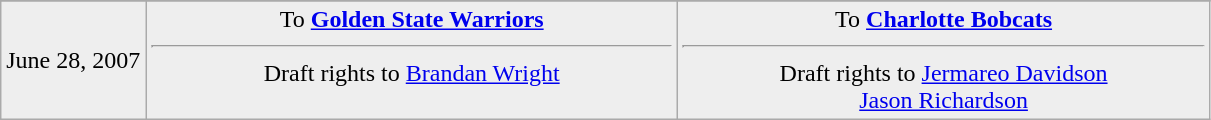<table class="wikitable sortable sortable" style="text-align: center">
<tr style="background:#eee;">
</tr>
<tr style="background:#eee;">
<td style="width:12%">June 28, 2007</td>
<td style="width:44%; vertical-align:top;">To <strong><a href='#'>Golden State Warriors</a></strong><hr>Draft rights to <a href='#'>Brandan Wright</a></td>
<td style="width:44%; vertical-align:top;">To <strong><a href='#'>Charlotte Bobcats</a></strong><hr>Draft rights to <a href='#'>Jermareo Davidson</a><br><a href='#'>Jason Richardson</a></td>
</tr>
</table>
